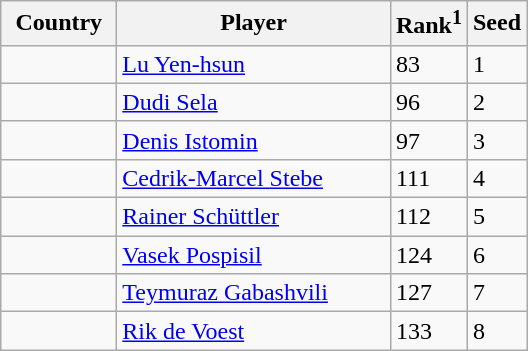<table class="sortable wikitable">
<tr>
<th width="70">Country</th>
<th width="175">Player</th>
<th>Rank<sup>1</sup></th>
<th>Seed</th>
</tr>
<tr>
<td></td>
<td><a href='#'>Lu Yen-hsun</a></td>
<td>83</td>
<td>1</td>
</tr>
<tr>
<td></td>
<td><a href='#'>Dudi Sela</a></td>
<td>96</td>
<td>2</td>
</tr>
<tr>
<td></td>
<td><a href='#'>Denis Istomin</a></td>
<td>97</td>
<td>3</td>
</tr>
<tr>
<td></td>
<td><a href='#'>Cedrik-Marcel Stebe</a></td>
<td>111</td>
<td>4</td>
</tr>
<tr>
<td></td>
<td><a href='#'>Rainer Schüttler</a></td>
<td>112</td>
<td>5</td>
</tr>
<tr>
<td></td>
<td><a href='#'>Vasek Pospisil</a></td>
<td>124</td>
<td>6</td>
</tr>
<tr>
<td></td>
<td><a href='#'>Teymuraz Gabashvili</a></td>
<td>127</td>
<td>7</td>
</tr>
<tr>
<td></td>
<td><a href='#'>Rik de Voest</a></td>
<td>133</td>
<td>8</td>
</tr>
</table>
